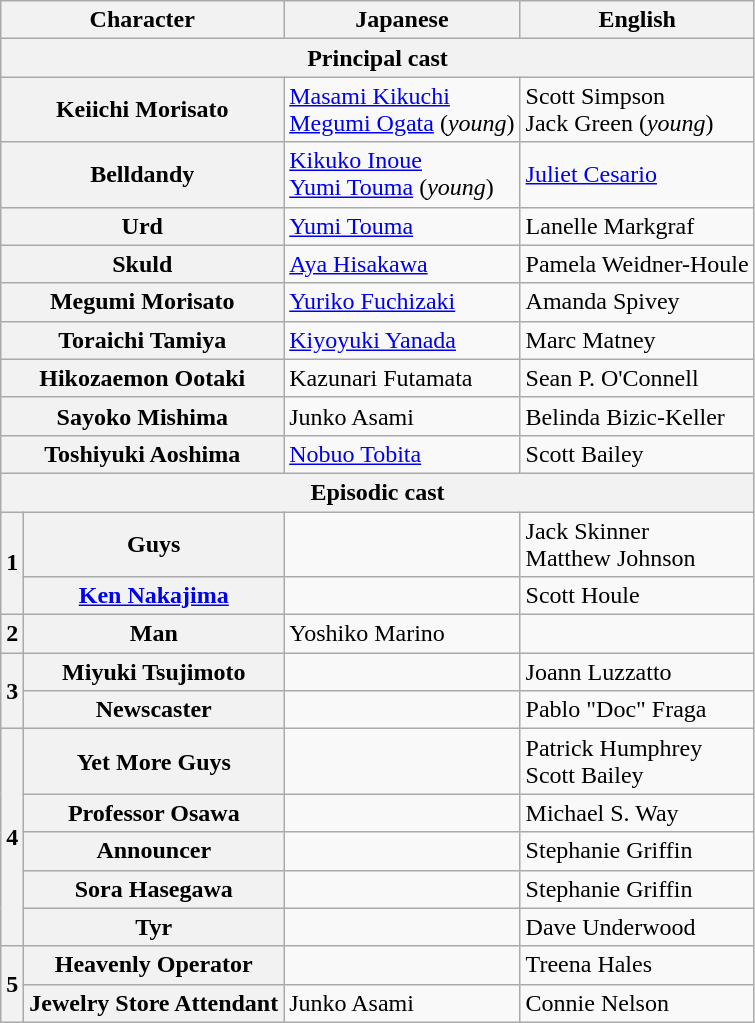<table class="wikitable mw-collapsible mw-collapsed">
<tr>
<th colspan="2">Character</th>
<th>Japanese</th>
<th>English</th>
</tr>
<tr>
<th colspan="4">Principal cast</th>
</tr>
<tr>
<th colspan="2">Keiichi Morisato</th>
<td><a href='#'>Masami Kikuchi</a><br><a href='#'>Megumi Ogata</a> (<em>young</em>)</td>
<td>Scott Simpson<br>Jack Green (<em>young</em>)</td>
</tr>
<tr>
<th colspan="2">Belldandy</th>
<td><a href='#'>Kikuko Inoue</a><br><a href='#'>Yumi Touma</a> (<em>young</em>)</td>
<td><a href='#'>Juliet Cesario</a></td>
</tr>
<tr>
<th colspan="2">Urd</th>
<td><a href='#'>Yumi Touma</a></td>
<td>Lanelle Markgraf</td>
</tr>
<tr>
<th colspan="2">Skuld</th>
<td><a href='#'>Aya Hisakawa</a></td>
<td>Pamela Weidner-Houle</td>
</tr>
<tr>
<th colspan="2">Megumi Morisato</th>
<td><a href='#'>Yuriko Fuchizaki</a></td>
<td>Amanda Spivey</td>
</tr>
<tr>
<th colspan="2">Toraichi Tamiya</th>
<td><a href='#'>Kiyoyuki Yanada</a></td>
<td>Marc Matney</td>
</tr>
<tr>
<th colspan="2">Hikozaemon Ootaki</th>
<td>Kazunari Futamata</td>
<td>Sean P. O'Connell</td>
</tr>
<tr>
<th colspan="2">Sayoko Mishima</th>
<td>Junko Asami</td>
<td>Belinda Bizic-Keller</td>
</tr>
<tr>
<th colspan="2">Toshiyuki Aoshima</th>
<td><a href='#'>Nobuo Tobita</a></td>
<td>Scott Bailey</td>
</tr>
<tr>
<th colspan="4">Episodic cast</th>
</tr>
<tr>
<th rowspan="2">1</th>
<th>Guys</th>
<td></td>
<td>Jack Skinner<br>Matthew Johnson</td>
</tr>
<tr>
<th><a href='#'>Ken Nakajima</a></th>
<td></td>
<td>Scott Houle</td>
</tr>
<tr>
<th>2</th>
<th>Man</th>
<td>Yoshiko Marino</td>
<td></td>
</tr>
<tr>
<th rowspan="2">3</th>
<th>Miyuki Tsujimoto</th>
<td></td>
<td>Joann Luzzatto</td>
</tr>
<tr>
<th>Newscaster</th>
<td></td>
<td>Pablo "Doc" Fraga</td>
</tr>
<tr>
<th rowspan="5">4</th>
<th>Yet More Guys</th>
<td></td>
<td>Patrick Humphrey<br>Scott Bailey</td>
</tr>
<tr>
<th>Professor Osawa</th>
<td></td>
<td>Michael S. Way</td>
</tr>
<tr>
<th>Announcer</th>
<td></td>
<td>Stephanie Griffin</td>
</tr>
<tr>
<th>Sora Hasegawa</th>
<td></td>
<td>Stephanie Griffin</td>
</tr>
<tr>
<th>Tyr</th>
<td></td>
<td>Dave Underwood</td>
</tr>
<tr>
<th rowspan="2">5</th>
<th>Heavenly Operator</th>
<td></td>
<td>Treena Hales</td>
</tr>
<tr>
<th>Jewelry Store Attendant</th>
<td>Junko Asami</td>
<td>Connie Nelson</td>
</tr>
</table>
